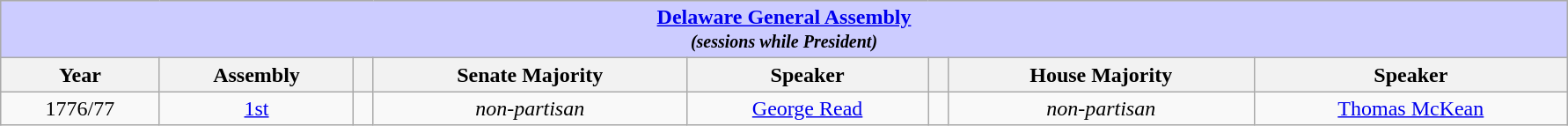<table class="wikitable"  style="text-align:center; width:94%; margin:auto;">
<tr style="background:#ccc;">
<th colspan="12" style="background:#ccf;"><strong><a href='#'>Delaware General Assembly</a></strong> <br> <small> <em>(sessions while President)</em></small></th>
</tr>
<tr>
<th><strong>Year</strong></th>
<th><strong>Assembly</strong></th>
<th></th>
<th><strong>Senate Majority</strong></th>
<th><strong>Speaker</strong></th>
<th></th>
<th><strong>House Majority</strong></th>
<th><strong>Speaker</strong></th>
</tr>
<tr>
<td>1776/77</td>
<td><a href='#'>1st</a></td>
<td></td>
<td><em>non-partisan</em></td>
<td><a href='#'>George Read</a></td>
<td></td>
<td><em>non-partisan</em></td>
<td><a href='#'>Thomas McKean</a></td>
</tr>
</table>
